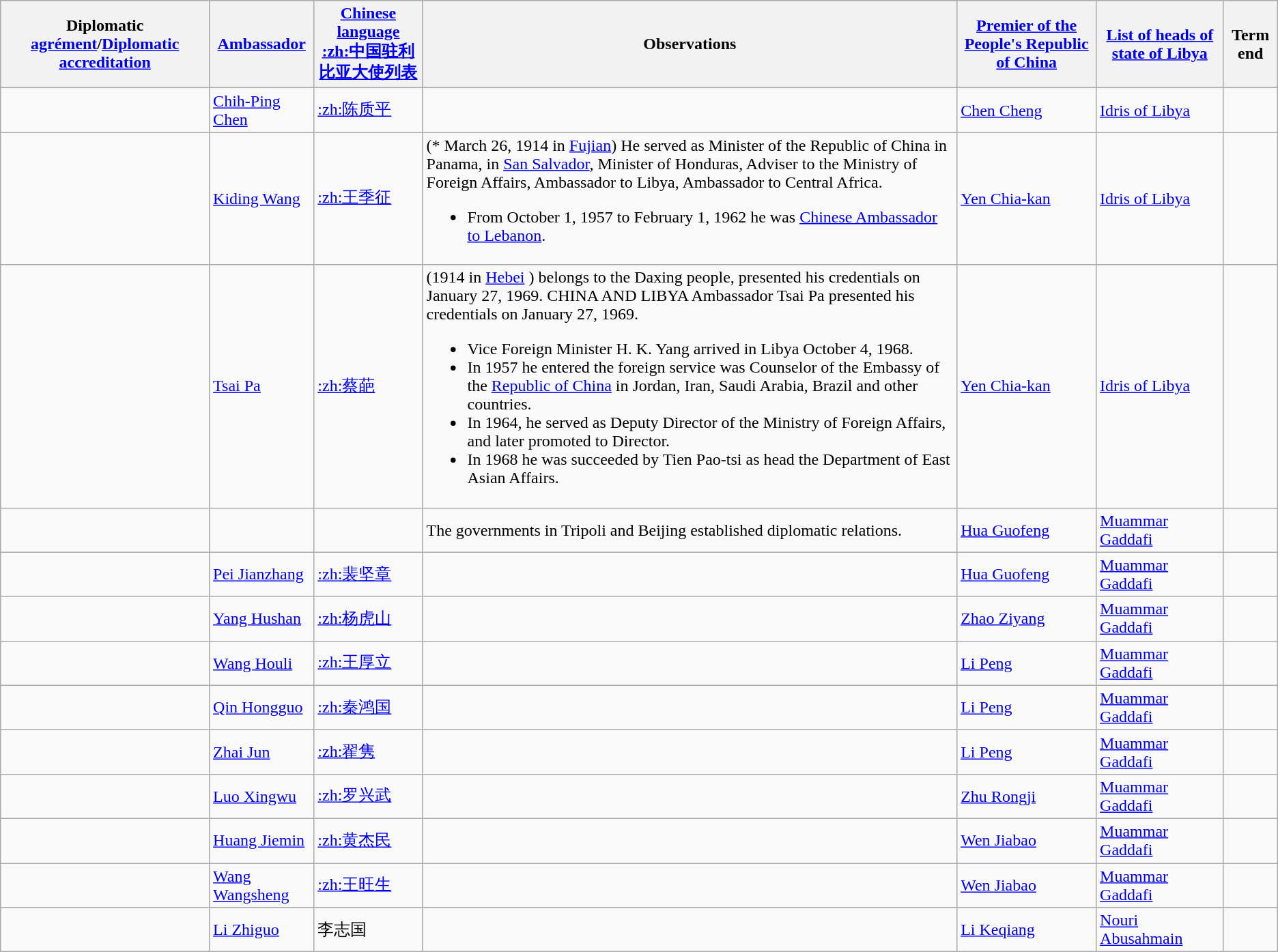<table class="wikitable sortable">
<tr>
<th>Diplomatic <a href='#'>agrément</a>/<a href='#'>Diplomatic accreditation</a></th>
<th><a href='#'>Ambassador</a></th>
<th><a href='#'>Chinese language</a><br><a href='#'>:zh:中国驻利比亚大使列表</a></th>
<th>Observations</th>
<th><a href='#'>Premier of the People's Republic of China</a></th>
<th><a href='#'>List of heads of state of Libya</a></th>
<th>Term end</th>
</tr>
<tr>
<td></td>
<td><a href='#'>Chih-Ping Chen</a></td>
<td><a href='#'>:zh:陈质平</a></td>
<td></td>
<td><a href='#'>Chen Cheng</a></td>
<td><a href='#'>Idris of Libya</a></td>
<td></td>
</tr>
<tr>
<td></td>
<td><a href='#'>Kiding Wang</a></td>
<td><a href='#'>:zh:王季征</a></td>
<td>(* March 26, 1914 in <a href='#'>Fujian</a>) He served as Minister of the Republic of China in Panama, in <a href='#'>San Salvador</a>, Minister of Honduras, Adviser to the Ministry of Foreign Affairs, Ambassador to Libya, Ambassador to Central Africa.<br><ul><li>From October 1, 1957 to February 1, 1962 he was <a href='#'>Chinese Ambassador to Lebanon</a>.</li></ul></td>
<td><a href='#'>Yen Chia-kan</a></td>
<td><a href='#'>Idris of Libya</a></td>
<td></td>
</tr>
<tr>
<td></td>
<td><a href='#'>Tsai Pa</a></td>
<td><a href='#'>:zh:蔡葩</a></td>
<td>(1914 in <a href='#'>Hebei</a> ) belongs to the Daxing people, presented his credentials on January 27, 1969. CHINA AND LIBYA Ambassador Tsai Pa presented his credentials on January 27, 1969.<br><ul><li>Vice Foreign Minister H. K. Yang arrived in Libya October 4, 1968.</li><li>In 1957 he entered the foreign service was Counselor of the Embassy of the <a href='#'>Republic of China</a> in Jordan, Iran, Saudi Arabia, Brazil and other countries.</li><li>In 1964, he served as Deputy Director of the Ministry of Foreign Affairs, and later promoted to Director.</li><li>In 1968 he was succeeded by Tien Pao-tsi as head the Department of East Asian Affairs.</li></ul></td>
<td><a href='#'>Yen Chia-kan</a></td>
<td><a href='#'>Idris of Libya</a></td>
<td></td>
</tr>
<tr>
<td></td>
<td></td>
<td></td>
<td>The governments in Tripoli and Beijing established diplomatic relations.</td>
<td><a href='#'>Hua Guofeng</a></td>
<td><a href='#'>Muammar Gaddafi</a></td>
<td></td>
</tr>
<tr>
<td></td>
<td><a href='#'>Pei Jianzhang</a></td>
<td><a href='#'>:zh:裴坚章</a></td>
<td></td>
<td><a href='#'>Hua Guofeng</a></td>
<td><a href='#'>Muammar Gaddafi</a></td>
<td></td>
</tr>
<tr>
<td></td>
<td><a href='#'>Yang Hushan</a></td>
<td><a href='#'>:zh:杨虎山</a></td>
<td></td>
<td><a href='#'>Zhao Ziyang</a></td>
<td><a href='#'>Muammar Gaddafi</a></td>
<td></td>
</tr>
<tr>
<td></td>
<td><a href='#'>Wang Houli</a></td>
<td><a href='#'>:zh:王厚立</a></td>
<td></td>
<td><a href='#'>Li Peng</a></td>
<td><a href='#'>Muammar Gaddafi</a></td>
<td></td>
</tr>
<tr>
<td></td>
<td><a href='#'>Qin Hongguo</a></td>
<td><a href='#'>:zh:秦鸿国</a></td>
<td></td>
<td><a href='#'>Li Peng</a></td>
<td><a href='#'>Muammar Gaddafi</a></td>
<td></td>
</tr>
<tr>
<td></td>
<td><a href='#'>Zhai Jun</a></td>
<td><a href='#'>:zh:翟隽</a></td>
<td></td>
<td><a href='#'>Li Peng</a></td>
<td><a href='#'>Muammar Gaddafi</a></td>
<td></td>
</tr>
<tr>
<td></td>
<td><a href='#'>Luo Xingwu</a></td>
<td><a href='#'>:zh:罗兴武</a></td>
<td></td>
<td><a href='#'>Zhu Rongji</a></td>
<td><a href='#'>Muammar Gaddafi</a></td>
<td></td>
</tr>
<tr>
<td></td>
<td><a href='#'>Huang Jiemin</a></td>
<td><a href='#'>:zh:黄杰民</a></td>
<td></td>
<td><a href='#'>Wen Jiabao</a></td>
<td><a href='#'>Muammar Gaddafi</a></td>
<td></td>
</tr>
<tr>
<td></td>
<td><a href='#'>Wang Wangsheng</a></td>
<td><a href='#'>:zh:王旺生</a></td>
<td></td>
<td><a href='#'>Wen Jiabao</a></td>
<td><a href='#'>Muammar Gaddafi</a></td>
<td></td>
</tr>
<tr>
<td></td>
<td><a href='#'>Li Zhiguo</a></td>
<td>李志国</td>
<td></td>
<td><a href='#'>Li Keqiang</a></td>
<td><a href='#'>Nouri Abusahmain</a></td>
<td></td>
</tr>
</table>
